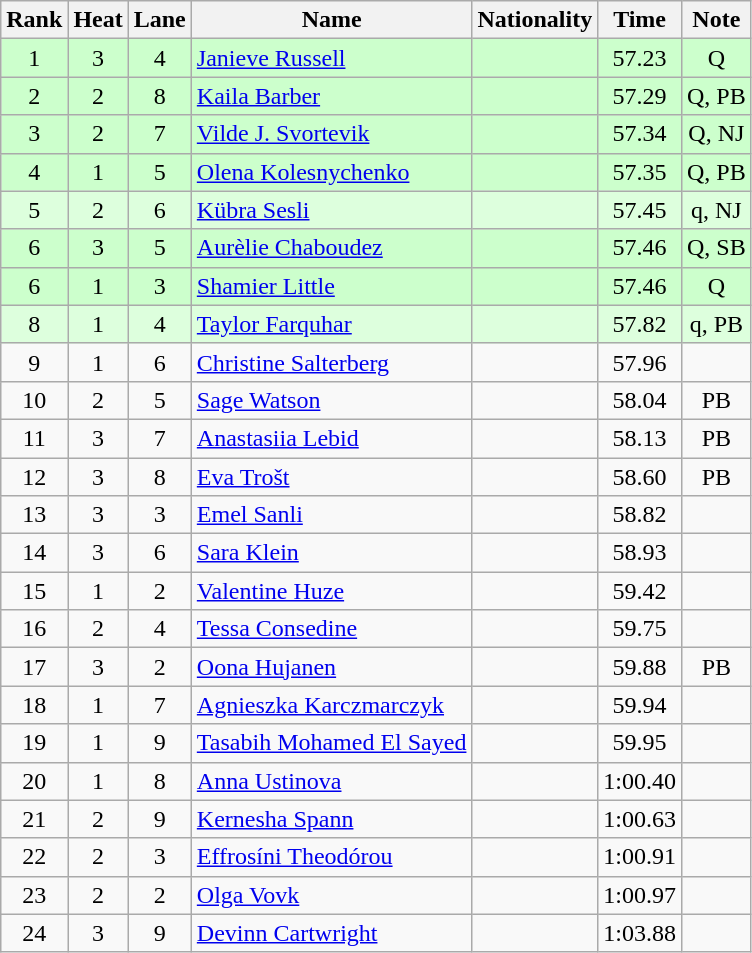<table class="wikitable sortable" style="text-align:center">
<tr>
<th>Rank</th>
<th>Heat</th>
<th>Lane</th>
<th>Name</th>
<th>Nationality</th>
<th>Time</th>
<th>Note</th>
</tr>
<tr bgcolor=ccffcc>
<td>1</td>
<td>3</td>
<td>4</td>
<td align=left><a href='#'>Janieve Russell</a></td>
<td align=left></td>
<td>57.23</td>
<td>Q</td>
</tr>
<tr bgcolor=ccffcc>
<td>2</td>
<td>2</td>
<td>8</td>
<td align=left><a href='#'>Kaila Barber</a></td>
<td align=left></td>
<td>57.29</td>
<td>Q, PB</td>
</tr>
<tr bgcolor=ccffcc>
<td>3</td>
<td>2</td>
<td>7</td>
<td align=left><a href='#'>Vilde J. Svortevik</a></td>
<td align=left></td>
<td>57.34</td>
<td>Q, NJ</td>
</tr>
<tr bgcolor=ccffcc>
<td>4</td>
<td>1</td>
<td>5</td>
<td align=left><a href='#'>Olena Kolesnychenko</a></td>
<td align=left></td>
<td>57.35</td>
<td>Q, PB</td>
</tr>
<tr bgcolor=ddffdd>
<td>5</td>
<td>2</td>
<td>6</td>
<td align=left><a href='#'>Kübra Sesli</a></td>
<td align=left></td>
<td>57.45</td>
<td>q, NJ</td>
</tr>
<tr bgcolor=ccffcc>
<td>6</td>
<td>3</td>
<td>5</td>
<td align=left><a href='#'>Aurèlie Chaboudez</a></td>
<td align=left></td>
<td>57.46</td>
<td>Q, SB</td>
</tr>
<tr bgcolor=ccffcc>
<td>6</td>
<td>1</td>
<td>3</td>
<td align=left><a href='#'>Shamier Little</a></td>
<td align=left></td>
<td>57.46</td>
<td>Q</td>
</tr>
<tr bgcolor=ddffdd>
<td>8</td>
<td>1</td>
<td>4</td>
<td align=left><a href='#'>Taylor Farquhar</a></td>
<td align=left></td>
<td>57.82</td>
<td>q, PB</td>
</tr>
<tr>
<td>9</td>
<td>1</td>
<td>6</td>
<td align=left><a href='#'>Christine Salterberg</a></td>
<td align=left></td>
<td>57.96</td>
<td></td>
</tr>
<tr>
<td>10</td>
<td>2</td>
<td>5</td>
<td align=left><a href='#'>Sage Watson</a></td>
<td align=left></td>
<td>58.04</td>
<td>PB</td>
</tr>
<tr>
<td>11</td>
<td>3</td>
<td>7</td>
<td align=left><a href='#'>Anastasiia Lebid</a></td>
<td align=left></td>
<td>58.13</td>
<td>PB</td>
</tr>
<tr>
<td>12</td>
<td>3</td>
<td>8</td>
<td align=left><a href='#'>Eva Trošt</a></td>
<td align=left></td>
<td>58.60</td>
<td>PB</td>
</tr>
<tr>
<td>13</td>
<td>3</td>
<td>3</td>
<td align=left><a href='#'>Emel Sanli</a></td>
<td align=left></td>
<td>58.82</td>
<td></td>
</tr>
<tr>
<td>14</td>
<td>3</td>
<td>6</td>
<td align=left><a href='#'>Sara Klein</a></td>
<td align=left></td>
<td>58.93</td>
<td></td>
</tr>
<tr>
<td>15</td>
<td>1</td>
<td>2</td>
<td align=left><a href='#'>Valentine Huze</a></td>
<td align=left></td>
<td>59.42</td>
<td></td>
</tr>
<tr>
<td>16</td>
<td>2</td>
<td>4</td>
<td align=left><a href='#'>Tessa Consedine</a></td>
<td align=left></td>
<td>59.75</td>
<td></td>
</tr>
<tr>
<td>17</td>
<td>3</td>
<td>2</td>
<td align=left><a href='#'>Oona Hujanen</a></td>
<td align=left></td>
<td>59.88</td>
<td>PB</td>
</tr>
<tr>
<td>18</td>
<td>1</td>
<td>7</td>
<td align=left><a href='#'>Agnieszka Karczmarczyk</a></td>
<td align=left></td>
<td>59.94</td>
<td></td>
</tr>
<tr>
<td>19</td>
<td>1</td>
<td>9</td>
<td align=left><a href='#'>Tasabih Mohamed El Sayed</a></td>
<td align=left></td>
<td>59.95</td>
<td></td>
</tr>
<tr>
<td>20</td>
<td>1</td>
<td>8</td>
<td align=left><a href='#'>Anna Ustinova</a></td>
<td align=left></td>
<td>1:00.40</td>
<td></td>
</tr>
<tr>
<td>21</td>
<td>2</td>
<td>9</td>
<td align=left><a href='#'>Kernesha Spann</a></td>
<td align=left></td>
<td>1:00.63</td>
<td></td>
</tr>
<tr>
<td>22</td>
<td>2</td>
<td>3</td>
<td align=left><a href='#'>Effrosíni Theodórou</a></td>
<td align=left></td>
<td>1:00.91</td>
<td></td>
</tr>
<tr>
<td>23</td>
<td>2</td>
<td>2</td>
<td align=left><a href='#'>Olga Vovk</a></td>
<td align=left></td>
<td>1:00.97</td>
<td></td>
</tr>
<tr>
<td>24</td>
<td>3</td>
<td>9</td>
<td align=left><a href='#'>Devinn Cartwright</a></td>
<td align=left></td>
<td>1:03.88</td>
<td></td>
</tr>
</table>
